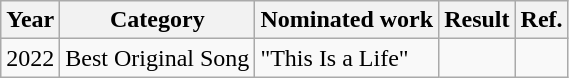<table class="wikitable">
<tr>
<th>Year</th>
<th>Category</th>
<th>Nominated work</th>
<th>Result</th>
<th>Ref.</th>
</tr>
<tr>
<td>2022</td>
<td>Best Original Song</td>
<td>"This Is a Life" </td>
<td></td>
<td align="center"></td>
</tr>
</table>
